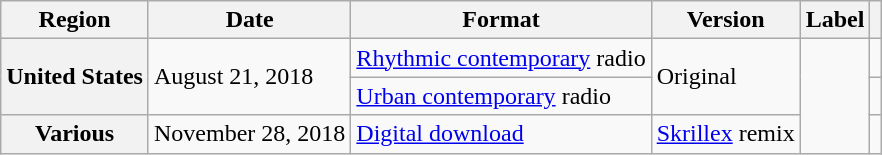<table class="wikitable plainrowheaders">
<tr>
<th scope="col">Region</th>
<th scope="col">Date</th>
<th scope="col">Format</th>
<th scope="col">Version</th>
<th scope="col">Label</th>
<th scope="col"></th>
</tr>
<tr>
<th scope="row" rowspan="2">United States</th>
<td rowspan="2">August 21, 2018</td>
<td><a href='#'>Rhythmic contemporary</a> radio</td>
<td rowspan="2">Original</td>
<td rowspan="3"></td>
<td></td>
</tr>
<tr>
<td><a href='#'>Urban contemporary</a> radio</td>
<td></td>
</tr>
<tr>
<th scope="row">Various</th>
<td>November 28, 2018</td>
<td><a href='#'>Digital download</a></td>
<td><a href='#'>Skrillex</a> remix</td>
<td></td>
</tr>
</table>
